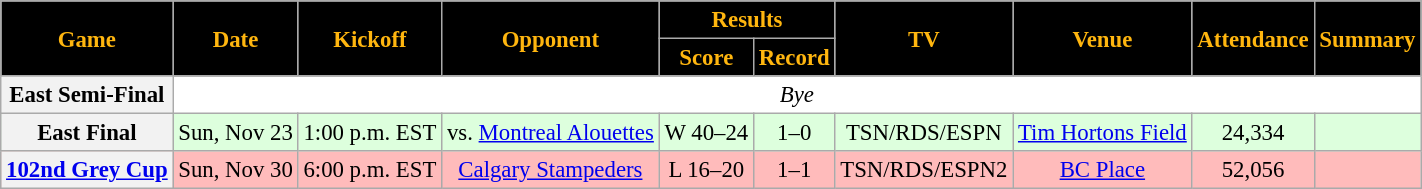<table class="wikitable" style="font-size: 95%;">
<tr>
<th style="background:black;color:#FFB60F;" rowspan=2>Game</th>
<th style="background:black;color:#FFB60F;" rowspan=2>Date</th>
<th style="background:black;color:#FFB60F;" rowspan=2>Kickoff</th>
<th style="background:black;color:#FFB60F;" rowspan=2>Opponent</th>
<th style="background:black;color:#FFB60F;" colspan=2>Results</th>
<th style="background:black;color:#FFB60F;" rowspan=2>TV</th>
<th style="background:black;color:#FFB60F;" rowspan=2>Venue</th>
<th style="background:black;color:#FFB60F;" rowspan=2>Attendance</th>
<th style="background:black;color:#FFB60F;" rowspan=2>Summary</th>
</tr>
<tr>
<th style="background:black;color:#FFB60F;">Score</th>
<th style="background:black;color:#FFB60F;">Record</th>
</tr>
<tr align="center" bgcolor="#ffffff">
<th align="center"><strong>East Semi-Final</strong></th>
<td colspan=9 align="center" valign="middle"><em>Bye</em></td>
</tr>
<tr align="center" bgcolor="#ddffdd">
<th align="center"><strong>East Final</strong></th>
<td align="center">Sun, Nov 23</td>
<td align="center">1:00 p.m. EST</td>
<td align="center">vs. <a href='#'>Montreal Alouettes</a></td>
<td align="center">W 40–24</td>
<td align="center">1–0</td>
<td align="center">TSN/RDS/ESPN</td>
<td align="center"><a href='#'>Tim Hortons Field</a></td>
<td align="center">24,334</td>
<td align="center"></td>
</tr>
<tr align="center" bgcolor="#ffbbbb">
<th align="center"><strong><a href='#'>102nd Grey Cup</a></strong></th>
<td align="center">Sun, Nov 30</td>
<td align="center">6:00 p.m. EST</td>
<td align="center"><a href='#'>Calgary Stampeders</a></td>
<td align="center">L 16–20</td>
<td align="center">1–1</td>
<td align="center">TSN/RDS/ESPN2</td>
<td align="center"><a href='#'>BC Place</a></td>
<td align="center">52,056</td>
<td align="center"></td>
</tr>
</table>
